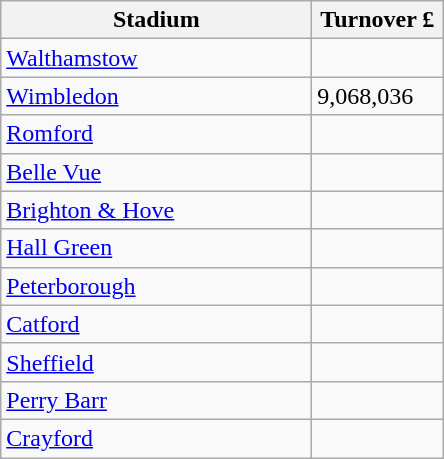<table class="wikitable">
<tr>
<th width=200>Stadium</th>
<th width=80>Turnover £</th>
</tr>
<tr>
<td><a href='#'>Walthamstow</a></td>
<td></td>
</tr>
<tr>
<td><a href='#'>Wimbledon</a></td>
<td>9,068,036</td>
</tr>
<tr>
<td><a href='#'>Romford</a></td>
<td></td>
</tr>
<tr>
<td><a href='#'>Belle Vue</a></td>
<td></td>
</tr>
<tr>
<td><a href='#'>Brighton & Hove</a></td>
<td></td>
</tr>
<tr>
<td><a href='#'>Hall Green</a></td>
<td></td>
</tr>
<tr>
<td><a href='#'>Peterborough</a></td>
<td></td>
</tr>
<tr>
<td><a href='#'>Catford</a></td>
<td></td>
</tr>
<tr>
<td><a href='#'>Sheffield</a></td>
<td></td>
</tr>
<tr>
<td><a href='#'>Perry Barr</a></td>
<td></td>
</tr>
<tr>
<td><a href='#'>Crayford</a></td>
<td></td>
</tr>
</table>
